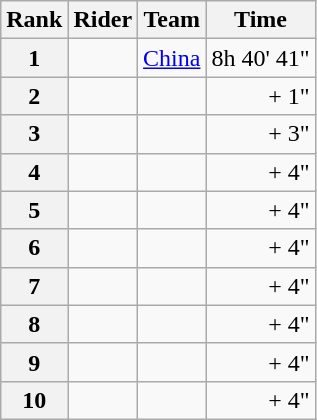<table class="wikitable" margin-bottom:0;">
<tr>
<th scope="col">Rank</th>
<th scope="col">Rider</th>
<th scope="col">Team</th>
<th scope="col">Time</th>
</tr>
<tr>
<th scope="row">1</th>
<td> </td>
<td><a href='#'>China</a></td>
<td align="right">8h 40' 41"</td>
</tr>
<tr>
<th scope="row">2</th>
<td></td>
<td></td>
<td align="right">+ 1"</td>
</tr>
<tr>
<th scope="row">3</th>
<td></td>
<td></td>
<td align="right">+ 3"</td>
</tr>
<tr>
<th scope="row">4</th>
<td></td>
<td></td>
<td align="right">+ 4"</td>
</tr>
<tr>
<th scope="row">5</th>
<td></td>
<td></td>
<td align="right">+ 4"</td>
</tr>
<tr>
<th scope="row">6</th>
<td></td>
<td></td>
<td align="right">+ 4"</td>
</tr>
<tr>
<th scope="row">7</th>
<td></td>
<td></td>
<td align="right">+ 4"</td>
</tr>
<tr>
<th scope="row">8</th>
<td></td>
<td></td>
<td align="right">+ 4"</td>
</tr>
<tr>
<th scope="row">9</th>
<td></td>
<td></td>
<td align="right">+ 4"</td>
</tr>
<tr>
<th scope="row">10</th>
<td></td>
<td></td>
<td align="right">+ 4"</td>
</tr>
</table>
